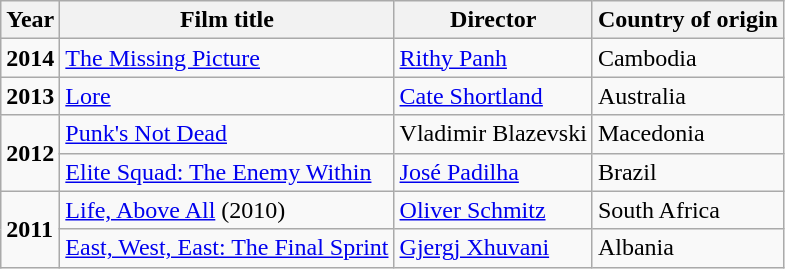<table class="wikitable sortable">
<tr>
<th>Year</th>
<th>Film title</th>
<th>Director</th>
<th>Country of origin</th>
</tr>
<tr>
<td><strong>2014</strong></td>
<td><a href='#'>The Missing Picture</a></td>
<td><a href='#'>Rithy Panh</a></td>
<td>Cambodia</td>
</tr>
<tr>
<td><strong>2013</strong></td>
<td><a href='#'>Lore</a></td>
<td><a href='#'>Cate Shortland</a></td>
<td>Australia</td>
</tr>
<tr>
<td rowspan="2"><strong>2012</strong></td>
<td><a href='#'>Punk's Not Dead</a></td>
<td>Vladimir Blazevski</td>
<td>Macedonia</td>
</tr>
<tr>
<td><a href='#'>Elite Squad: The Enemy Within</a></td>
<td><a href='#'>José Padilha</a></td>
<td>Brazil</td>
</tr>
<tr>
<td rowspan="2"><strong>2011</strong></td>
<td><a href='#'>Life, Above All</a> (2010)</td>
<td><a href='#'>Oliver Schmitz</a></td>
<td>South Africa</td>
</tr>
<tr>
<td><a href='#'>East, West, East: The Final Sprint</a></td>
<td><a href='#'>Gjergj Xhuvani</a></td>
<td>Albania</td>
</tr>
</table>
